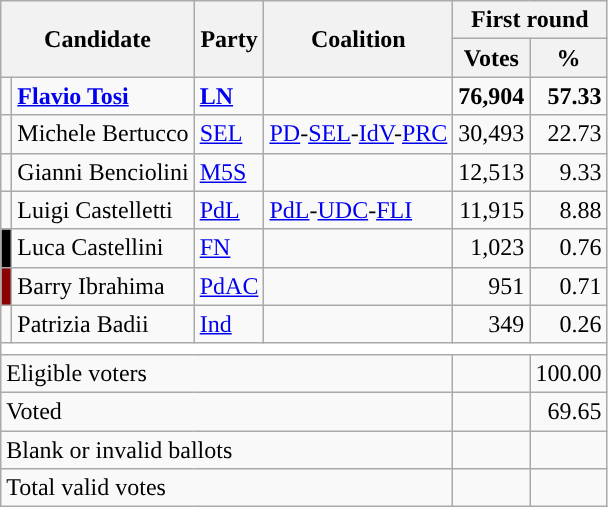<table class="wikitable centre">
<tr>
<th scope="col" rowspan=2 colspan=2>Candidate</th>
<th scope="col" rowspan=2 colspan=1>Party</th>
<th scope="col" rowspan=2 colspan=1>Coalition</th>
<th scope="col" colspan=2>First round</th>
</tr>
<tr>
<th scope="col">Votes</th>
<th scope="col">%</th>
</tr>
<tr>
<td></td>
<td><strong><a href='#'>Flavio Tosi</a></strong></td>
<td><strong><a href='#'>LN</a></strong></td>
<td></td>
<td style="text-align: right"><strong>76,904</strong></td>
<td style="text-align: right"><strong>57.33</strong></td>
</tr>
<tr>
<td></td>
<td>Michele Bertucco</td>
<td><a href='#'>SEL</a></td>
<td><a href='#'>PD</a>-<a href='#'>SEL</a>-<a href='#'>IdV</a>-<a href='#'>PRC</a></td>
<td style="text-align: right">30,493</td>
<td style="text-align: right">22.73</td>
</tr>
<tr>
<td></td>
<td>Gianni Benciolini</td>
<td><a href='#'>M5S</a></td>
<td></td>
<td style="text-align: right">12,513</td>
<td style="text-align: right">9.33</td>
</tr>
<tr>
<td></td>
<td>Luigi Castelletti</td>
<td><a href='#'>PdL</a></td>
<td><a href='#'>PdL</a>-<a href='#'>UDC</a>-<a href='#'>FLI</a></td>
<td style="text-align: right">11,915</td>
<td style="text-align: right">8.88</td>
</tr>
<tr>
<td bgcolor="black"></td>
<td>Luca Castellini</td>
<td><a href='#'>FN</a></td>
<td></td>
<td style="text-align: right">1,023</td>
<td style="text-align: right">0.76</td>
</tr>
<tr>
<td bgcolor="darkred"></td>
<td>Barry Ibrahima</td>
<td><a href='#'>PdAC</a></td>
<td></td>
<td style="text-align: right">951</td>
<td style="text-align: right">0.71</td>
</tr>
<tr>
<td bgcolor=""></td>
<td>Patrizia Badii</td>
<td><a href='#'>Ind</a></td>
<td></td>
<td style="text-align: right">349</td>
<td style="text-align: right">0.26</td>
</tr>
<tr bgcolor=white>
<td colspan=6></td>
</tr>
<tr>
<td colspan=4>Eligible voters</td>
<td style="text-align: right"></td>
<td style="text-align: right">100.00</td>
</tr>
<tr>
<td colspan=4>Voted</td>
<td style="text-align: right"></td>
<td style="text-align: right">69.65</td>
</tr>
<tr>
<td colspan=4>Blank or invalid ballots</td>
<td style="text-align: right"></td>
<td style="text-align: right"></td>
</tr>
<tr>
<td colspan=4>Total valid votes</td>
<td style="text-align: right"></td>
<td style="text-align: right"></td>
</tr>
</table>
